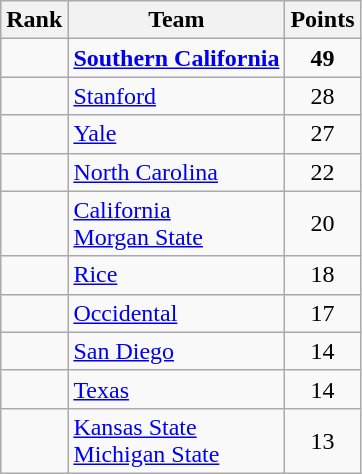<table class="wikitable sortable" style="text-align:center">
<tr>
<th>Rank</th>
<th>Team</th>
<th>Points</th>
</tr>
<tr>
<td></td>
<td align="left"><strong><a href='#'>Southern California</a></strong></td>
<td><strong>49</strong></td>
</tr>
<tr>
<td></td>
<td align="left"><a href='#'>Stanford</a></td>
<td>28</td>
</tr>
<tr>
<td></td>
<td align="left"><a href='#'>Yale</a></td>
<td>27</td>
</tr>
<tr>
<td></td>
<td align="left"><a href='#'>North Carolina</a></td>
<td>22</td>
</tr>
<tr>
<td></td>
<td align="left"><a href='#'>California</a><br><a href='#'>Morgan State</a></td>
<td>20</td>
</tr>
<tr>
<td></td>
<td align="left"><a href='#'>Rice</a></td>
<td>18</td>
</tr>
<tr>
<td></td>
<td align="left"><a href='#'>Occidental</a></td>
<td>17</td>
</tr>
<tr>
<td></td>
<td align="left"><a href='#'>San Diego</a></td>
<td>14</td>
</tr>
<tr>
<td></td>
<td align="left"><a href='#'>Texas</a></td>
<td>14</td>
</tr>
<tr>
<td></td>
<td align="left"><a href='#'>Kansas State</a><br><a href='#'>Michigan State</a></td>
<td>13</td>
</tr>
</table>
